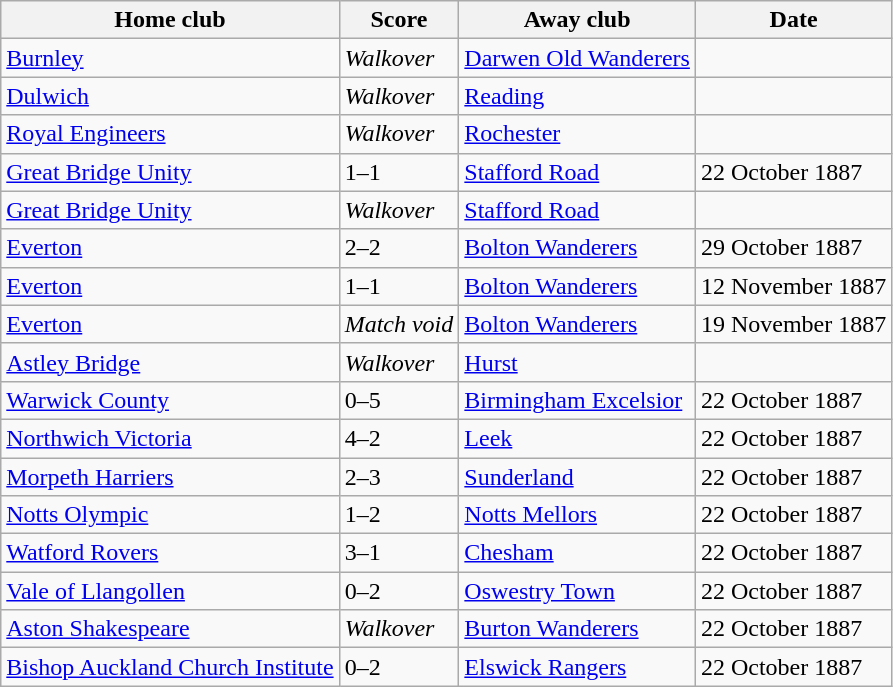<table class="wikitable">
<tr>
<th>Home club</th>
<th>Score</th>
<th>Away club</th>
<th>Date</th>
</tr>
<tr>
<td><a href='#'>Burnley</a></td>
<td><em>Walkover</em></td>
<td><a href='#'>Darwen Old Wanderers</a></td>
<td></td>
</tr>
<tr>
<td><a href='#'>Dulwich</a></td>
<td><em>Walkover</em></td>
<td><a href='#'>Reading</a></td>
<td></td>
</tr>
<tr>
<td><a href='#'>Royal Engineers</a></td>
<td><em>Walkover</em></td>
<td><a href='#'>Rochester</a></td>
<td></td>
</tr>
<tr>
<td><a href='#'>Great Bridge Unity</a></td>
<td>1–1</td>
<td><a href='#'>Stafford Road</a></td>
<td>22 October 1887</td>
</tr>
<tr>
<td><a href='#'>Great Bridge Unity</a></td>
<td><em>Walkover</em></td>
<td><a href='#'>Stafford Road</a></td>
<td></td>
</tr>
<tr>
<td><a href='#'>Everton</a></td>
<td>2–2</td>
<td><a href='#'>Bolton Wanderers</a></td>
<td>29 October 1887</td>
</tr>
<tr>
<td><a href='#'>Everton</a></td>
<td>1–1</td>
<td><a href='#'>Bolton Wanderers</a></td>
<td>12 November 1887</td>
</tr>
<tr>
<td><a href='#'>Everton</a></td>
<td><em>Match void</em></td>
<td><a href='#'>Bolton Wanderers</a></td>
<td>19 November 1887</td>
</tr>
<tr>
<td><a href='#'>Astley Bridge</a></td>
<td><em>Walkover</em></td>
<td><a href='#'>Hurst</a></td>
<td></td>
</tr>
<tr>
<td><a href='#'>Warwick County</a></td>
<td>0–5</td>
<td><a href='#'>Birmingham Excelsior</a></td>
<td>22 October 1887</td>
</tr>
<tr>
<td><a href='#'>Northwich Victoria</a></td>
<td>4–2</td>
<td><a href='#'>Leek</a></td>
<td>22 October 1887</td>
</tr>
<tr>
<td><a href='#'>Morpeth Harriers</a></td>
<td>2–3</td>
<td><a href='#'>Sunderland</a></td>
<td>22 October 1887</td>
</tr>
<tr>
<td><a href='#'>Notts Olympic</a></td>
<td>1–2</td>
<td><a href='#'>Notts Mellors</a></td>
<td>22 October 1887</td>
</tr>
<tr>
<td><a href='#'>Watford Rovers</a></td>
<td>3–1</td>
<td><a href='#'>Chesham</a></td>
<td>22 October 1887</td>
</tr>
<tr>
<td><a href='#'>Vale of Llangollen</a></td>
<td>0–2</td>
<td><a href='#'>Oswestry Town</a></td>
<td>22 October 1887</td>
</tr>
<tr>
<td><a href='#'>Aston Shakespeare</a></td>
<td><em>Walkover</em></td>
<td><a href='#'>Burton Wanderers</a></td>
<td>22 October 1887</td>
</tr>
<tr>
<td><a href='#'>Bishop Auckland Church Institute</a></td>
<td>0–2</td>
<td><a href='#'>Elswick Rangers</a></td>
<td>22 October 1887</td>
</tr>
</table>
